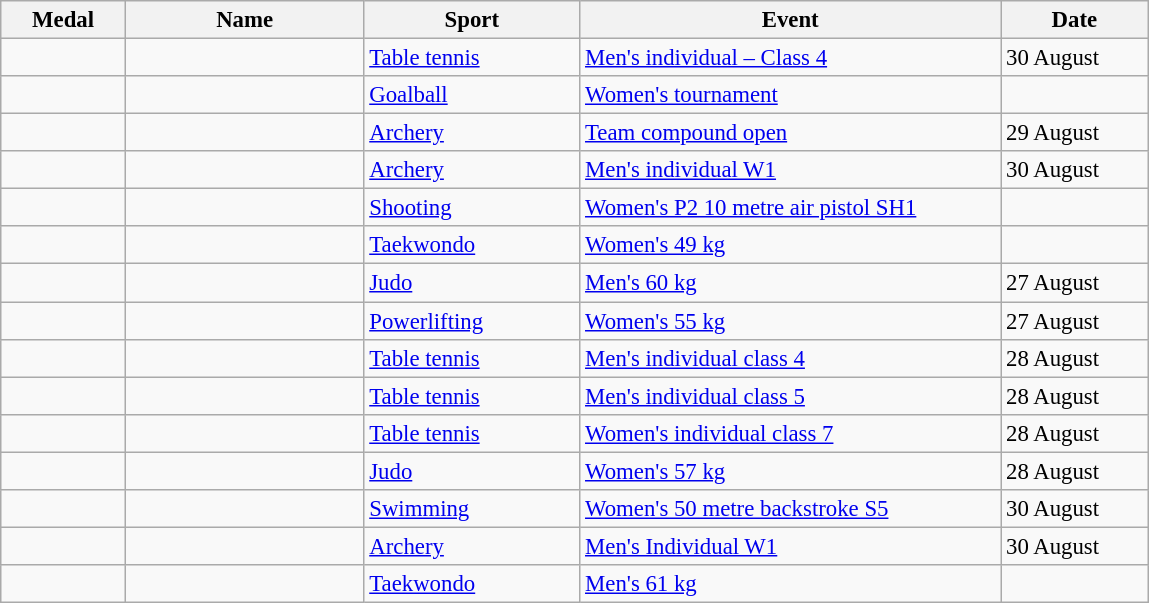<table class="wikitable sortable" style="font-size:95%">
<tr>
<th style="width:5em">Medal</th>
<th style="width:10em">Name</th>
<th style="width:9em">Sport</th>
<th style="width:18em">Event</th>
<th style="width:6em">Date</th>
</tr>
<tr>
<td></td>
<td></td>
<td><a href='#'>Table tennis</a></td>
<td><a href='#'>Men's individual – Class 4</a></td>
<td>30 August</td>
</tr>
<tr>
<td></td>
<td><br></td>
<td><a href='#'>Goalball</a></td>
<td><a href='#'>Women's tournament</a></td>
<td></td>
</tr>
<tr>
<td></td>
<td><br></td>
<td><a href='#'>Archery</a></td>
<td><a href='#'>Team compound open</a></td>
<td>29 August</td>
</tr>
<tr>
<td></td>
<td></td>
<td><a href='#'>Archery</a></td>
<td><a href='#'>Men's individual W1</a></td>
<td>30 August</td>
</tr>
<tr>
<td></td>
<td></td>
<td><a href='#'>Shooting</a></td>
<td><a href='#'>Women's P2 10 metre air pistol SH1</a></td>
<td></td>
</tr>
<tr>
<td></td>
<td></td>
<td><a href='#'>Taekwondo</a></td>
<td><a href='#'>Women's 49 kg</a></td>
<td></td>
</tr>
<tr>
<td></td>
<td></td>
<td><a href='#'>Judo</a></td>
<td><a href='#'>Men's 60 kg</a></td>
<td>27 August</td>
</tr>
<tr>
<td></td>
<td></td>
<td><a href='#'>Powerlifting</a></td>
<td><a href='#'>Women's 55 kg</a></td>
<td>27 August</td>
</tr>
<tr>
<td></td>
<td></td>
<td><a href='#'>Table tennis</a></td>
<td><a href='#'>Men's individual class 4</a></td>
<td>28 August</td>
</tr>
<tr>
<td></td>
<td></td>
<td><a href='#'>Table tennis</a></td>
<td><a href='#'>Men's individual class 5</a></td>
<td>28 August</td>
</tr>
<tr>
<td></td>
<td></td>
<td><a href='#'>Table tennis</a></td>
<td><a href='#'>Women's individual class 7</a></td>
<td>28 August</td>
</tr>
<tr>
<td></td>
<td></td>
<td><a href='#'>Judo</a></td>
<td><a href='#'>Women's 57 kg</a></td>
<td>28 August</td>
</tr>
<tr>
<td></td>
<td></td>
<td><a href='#'>Swimming</a></td>
<td><a href='#'>Women's 50 metre backstroke S5</a></td>
<td>30 August</td>
</tr>
<tr>
<td></td>
<td></td>
<td><a href='#'>Archery</a></td>
<td><a href='#'>Men's Individual W1</a></td>
<td>30 August</td>
</tr>
<tr>
<td></td>
<td></td>
<td><a href='#'>Taekwondo</a></td>
<td><a href='#'>Men's 61 kg</a></td>
<td></td>
</tr>
</table>
